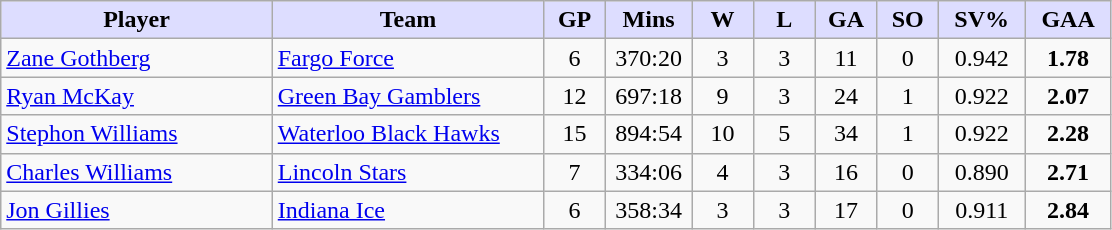<table class="wikitable" style="text-align:center">
<tr>
<th style="background:#ddf; width:22%;">Player</th>
<th style="background:#ddf; width:22%;">Team</th>
<th style="background:#ddf; width:5%;">GP</th>
<th style="background:#ddf; width:7%;">Mins</th>
<th style="background:#ddf; width:5%;">W</th>
<th style="background:#ddf; width:5%;">L</th>
<th style="background:#ddf; width:5%;">GA</th>
<th style="background:#ddf; width:5%;">SO</th>
<th style="background:#ddf; width:7%;">SV%</th>
<th style="background:#ddf; width:7%;">GAA</th>
</tr>
<tr>
<td align=left><a href='#'>Zane Gothberg</a></td>
<td align=left><a href='#'>Fargo Force</a></td>
<td>6</td>
<td>370:20</td>
<td>3</td>
<td>3</td>
<td>11</td>
<td>0</td>
<td>0.942</td>
<td><strong>1.78</strong></td>
</tr>
<tr>
<td align=left><a href='#'>Ryan McKay</a></td>
<td align=left><a href='#'>Green Bay Gamblers</a></td>
<td>12</td>
<td>697:18</td>
<td>9</td>
<td>3</td>
<td>24</td>
<td>1</td>
<td>0.922</td>
<td><strong>2.07</strong></td>
</tr>
<tr>
<td align=left><a href='#'>Stephon Williams</a></td>
<td align=left><a href='#'>Waterloo Black Hawks</a></td>
<td>15</td>
<td>894:54</td>
<td>10</td>
<td>5</td>
<td>34</td>
<td>1</td>
<td>0.922</td>
<td><strong>2.28</strong></td>
</tr>
<tr>
<td align=left><a href='#'>Charles Williams</a></td>
<td align=left><a href='#'>Lincoln Stars</a></td>
<td>7</td>
<td>334:06</td>
<td>4</td>
<td>3</td>
<td>16</td>
<td>0</td>
<td>0.890</td>
<td><strong>2.71</strong></td>
</tr>
<tr>
<td align=left><a href='#'>Jon Gillies</a></td>
<td align=left><a href='#'>Indiana Ice</a></td>
<td>6</td>
<td>358:34</td>
<td>3</td>
<td>3</td>
<td>17</td>
<td>0</td>
<td>0.911</td>
<td><strong>2.84</strong></td>
</tr>
</table>
